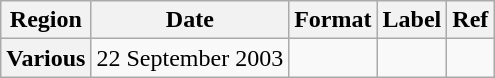<table class="wikitable plainrowheaders">
<tr>
<th scope="col">Region</th>
<th scope="col">Date</th>
<th scope="col">Format</th>
<th scope="col">Label</th>
<th scope="col">Ref</th>
</tr>
<tr>
<th scope="row">Various</th>
<td rowspan="1">22 September 2003</td>
<td rowspan="1"></td>
<td rowspan="1"></td>
<td rowspan="1"></td>
</tr>
</table>
